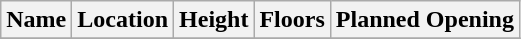<table class="wikitable sortable zebra">
<tr class="hintergrundfarbe6">
<th>Name</th>
<th>Location</th>
<th>Height</th>
<th>Floors</th>
<th>Planned Opening</th>
</tr>
<tr>
</tr>
</table>
